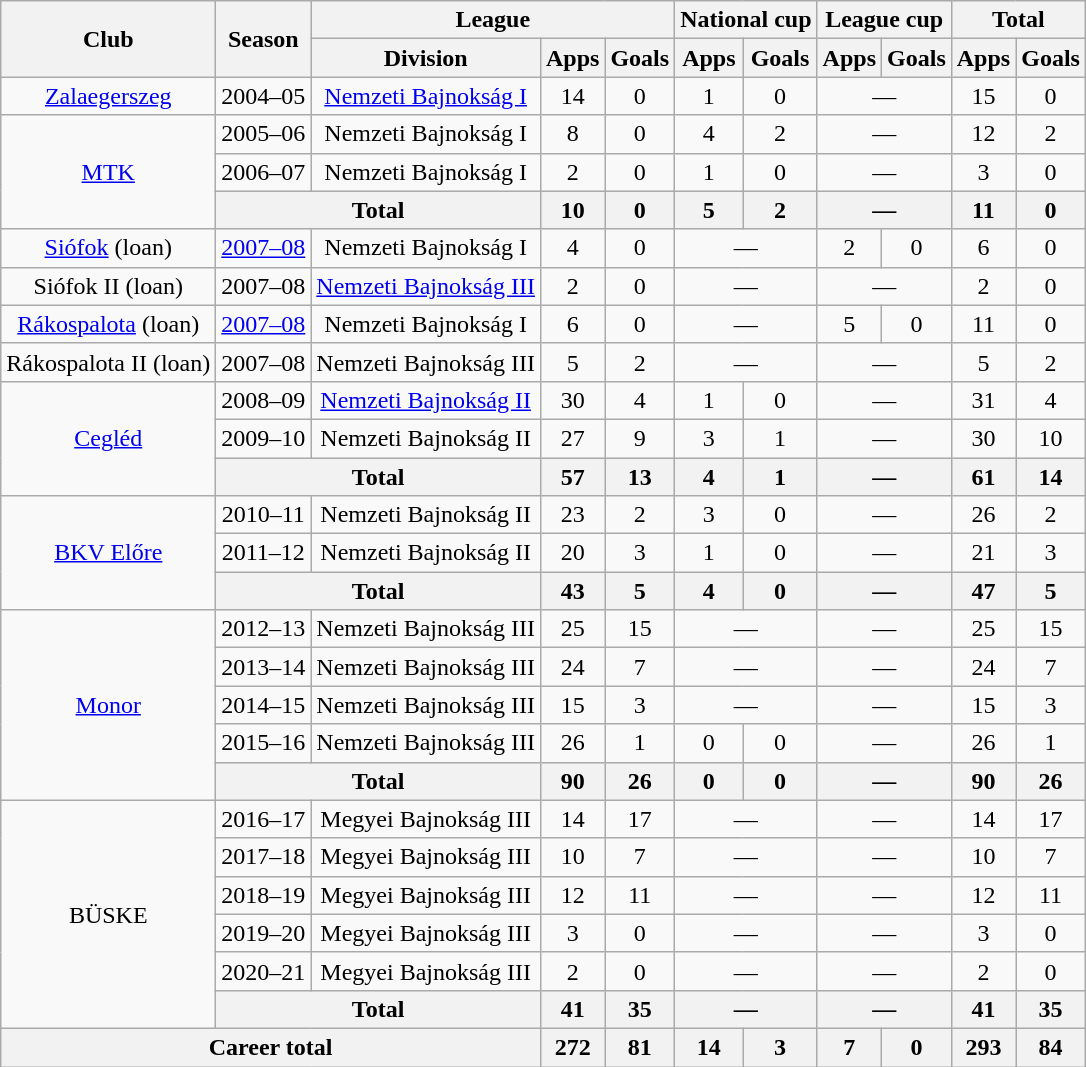<table class="wikitable" style="text-align: center;">
<tr>
<th rowspan="2">Club</th>
<th rowspan="2">Season</th>
<th colspan="3">League</th>
<th colspan="2">National cup</th>
<th colspan="2">League cup</th>
<th colspan="2">Total</th>
</tr>
<tr>
<th>Division</th>
<th>Apps</th>
<th>Goals</th>
<th>Apps</th>
<th>Goals</th>
<th>Apps</th>
<th>Goals</th>
<th>Apps</th>
<th>Goals</th>
</tr>
<tr>
<td><a href='#'>Zalaegerszeg</a></td>
<td>2004–05</td>
<td><a href='#'>Nemzeti Bajnokság I</a></td>
<td>14</td>
<td>0</td>
<td>1</td>
<td>0</td>
<td colspan="2">—</td>
<td>15</td>
<td>0</td>
</tr>
<tr>
<td rowspan="3"><a href='#'>MTK</a></td>
<td>2005–06</td>
<td>Nemzeti Bajnokság I</td>
<td>8</td>
<td>0</td>
<td>4</td>
<td>2</td>
<td colspan="2">—</td>
<td>12</td>
<td>2</td>
</tr>
<tr>
<td>2006–07</td>
<td>Nemzeti Bajnokság I</td>
<td>2</td>
<td>0</td>
<td>1</td>
<td>0</td>
<td colspan="2">—</td>
<td>3</td>
<td>0</td>
</tr>
<tr>
<th colspan="2">Total</th>
<th>10</th>
<th>0</th>
<th>5</th>
<th>2</th>
<th colspan="2">—</th>
<th>11</th>
<th>0</th>
</tr>
<tr>
<td><a href='#'>Siófok</a> (loan)</td>
<td><a href='#'>2007–08</a></td>
<td>Nemzeti Bajnokság I</td>
<td>4</td>
<td>0</td>
<td colspan="2">—</td>
<td>2</td>
<td>0</td>
<td>6</td>
<td>0</td>
</tr>
<tr>
<td>Siófok II (loan)</td>
<td>2007–08</td>
<td><a href='#'>Nemzeti Bajnokság III</a></td>
<td>2</td>
<td>0</td>
<td colspan="2">—</td>
<td colspan="2">—</td>
<td>2</td>
<td>0</td>
</tr>
<tr>
<td><a href='#'>Rákospalota</a> (loan)</td>
<td><a href='#'>2007–08</a></td>
<td>Nemzeti Bajnokság I</td>
<td>6</td>
<td>0</td>
<td colspan="2">—</td>
<td>5</td>
<td>0</td>
<td>11</td>
<td>0</td>
</tr>
<tr>
<td>Rákospalota II (loan)</td>
<td>2007–08</td>
<td>Nemzeti Bajnokság III</td>
<td>5</td>
<td>2</td>
<td colspan="2">—</td>
<td colspan="2">—</td>
<td>5</td>
<td>2</td>
</tr>
<tr>
<td rowspan="3"><a href='#'>Cegléd</a></td>
<td>2008–09</td>
<td><a href='#'>Nemzeti Bajnokság II</a></td>
<td>30</td>
<td>4</td>
<td>1</td>
<td>0</td>
<td colspan="2">—</td>
<td>31</td>
<td>4</td>
</tr>
<tr>
<td>2009–10</td>
<td>Nemzeti Bajnokság II</td>
<td>27</td>
<td>9</td>
<td>3</td>
<td>1</td>
<td colspan="2">—</td>
<td>30</td>
<td>10</td>
</tr>
<tr>
<th colspan="2">Total</th>
<th>57</th>
<th>13</th>
<th>4</th>
<th>1</th>
<th colspan="2">—</th>
<th>61</th>
<th>14</th>
</tr>
<tr>
<td rowspan="3"><a href='#'>BKV Előre</a></td>
<td>2010–11</td>
<td>Nemzeti Bajnokság II</td>
<td>23</td>
<td>2</td>
<td>3</td>
<td>0</td>
<td colspan="2">—</td>
<td>26</td>
<td>2</td>
</tr>
<tr>
<td>2011–12</td>
<td>Nemzeti Bajnokság II</td>
<td>20</td>
<td>3</td>
<td>1</td>
<td>0</td>
<td colspan="2">—</td>
<td>21</td>
<td>3</td>
</tr>
<tr>
<th colspan="2">Total</th>
<th>43</th>
<th>5</th>
<th>4</th>
<th>0</th>
<th colspan="2">—</th>
<th>47</th>
<th>5</th>
</tr>
<tr>
<td rowspan="5"><a href='#'>Monor</a></td>
<td>2012–13</td>
<td>Nemzeti Bajnokság III</td>
<td>25</td>
<td>15</td>
<td colspan="2">—</td>
<td colspan="2">—</td>
<td>25</td>
<td>15</td>
</tr>
<tr>
<td>2013–14</td>
<td>Nemzeti Bajnokság III</td>
<td>24</td>
<td>7</td>
<td colspan="2">—</td>
<td colspan="2">—</td>
<td>24</td>
<td>7</td>
</tr>
<tr>
<td>2014–15</td>
<td>Nemzeti Bajnokság III</td>
<td>15</td>
<td>3</td>
<td colspan="2">—</td>
<td colspan="2">—</td>
<td>15</td>
<td>3</td>
</tr>
<tr>
<td>2015–16</td>
<td>Nemzeti Bajnokság III</td>
<td>26</td>
<td>1</td>
<td>0</td>
<td>0</td>
<td colspan="2">—</td>
<td>26</td>
<td>1</td>
</tr>
<tr>
<th colspan="2">Total</th>
<th>90</th>
<th>26</th>
<th>0</th>
<th>0</th>
<th colspan="2">—</th>
<th>90</th>
<th>26</th>
</tr>
<tr>
<td rowspan="6">BÜSKE</td>
<td>2016–17</td>
<td>Megyei Bajnokság III</td>
<td>14</td>
<td>17</td>
<td colspan="2">—</td>
<td colspan="2">—</td>
<td>14</td>
<td>17</td>
</tr>
<tr>
<td>2017–18</td>
<td>Megyei Bajnokság III</td>
<td>10</td>
<td>7</td>
<td colspan="2">—</td>
<td colspan="2">—</td>
<td>10</td>
<td>7</td>
</tr>
<tr>
<td>2018–19</td>
<td>Megyei Bajnokság III</td>
<td>12</td>
<td>11</td>
<td colspan="2">—</td>
<td colspan="2">—</td>
<td>12</td>
<td>11</td>
</tr>
<tr>
<td>2019–20</td>
<td>Megyei Bajnokság III</td>
<td>3</td>
<td>0</td>
<td colspan="2">—</td>
<td colspan="2">—</td>
<td>3</td>
<td>0</td>
</tr>
<tr>
<td>2020–21</td>
<td>Megyei Bajnokság III</td>
<td>2</td>
<td>0</td>
<td colspan="2">—</td>
<td colspan="2">—</td>
<td>2</td>
<td>0</td>
</tr>
<tr>
<th colspan="2">Total</th>
<th>41</th>
<th>35</th>
<th colspan="2">—</th>
<th colspan="2">—</th>
<th>41</th>
<th>35</th>
</tr>
<tr>
<th colspan="3">Career total</th>
<th>272</th>
<th>81</th>
<th>14</th>
<th>3</th>
<th>7</th>
<th>0</th>
<th>293</th>
<th>84</th>
</tr>
</table>
